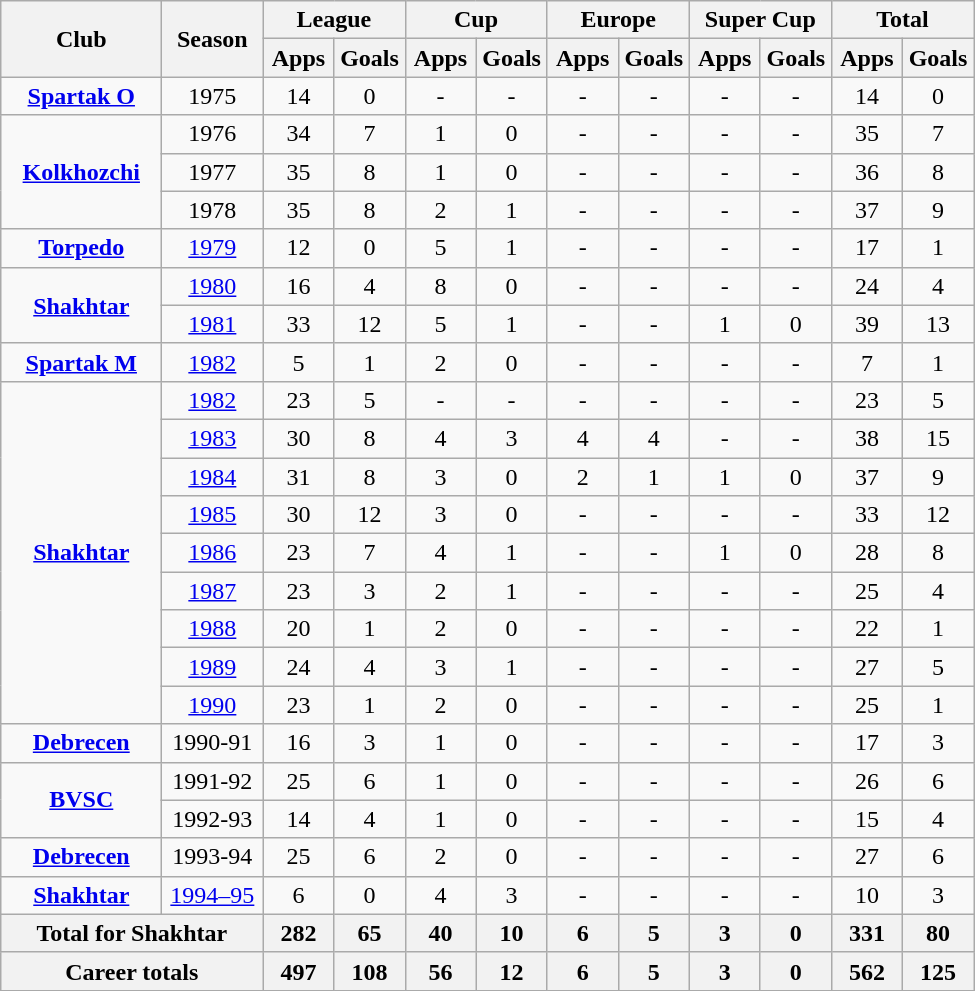<table class="wikitable" style="font-size:100%; text-align: center;">
<tr>
<th rowspan="2" width="100">Club</th>
<th rowspan="2" width="60">Season</th>
<th colspan="2">League</th>
<th colspan="2">Cup</th>
<th colspan="2">Europe</th>
<th colspan="2">Super Cup</th>
<th colspan="2">Total</th>
</tr>
<tr>
<th width="40">Apps</th>
<th width="40">Goals</th>
<th width="40">Apps</th>
<th width="40">Goals</th>
<th width="40">Apps</th>
<th width="40">Goals</th>
<th width="40">Apps</th>
<th width="40">Goals</th>
<th width="40">Apps</th>
<th width="40">Goals</th>
</tr>
<tr>
<td rowspan="1"><strong><a href='#'>Spartak O</a></strong></td>
<td>1975</td>
<td>14</td>
<td>0</td>
<td>-</td>
<td>-</td>
<td>-</td>
<td>-</td>
<td>-</td>
<td>-</td>
<td>14</td>
<td>0</td>
</tr>
<tr>
<td rowspan="3"><strong><a href='#'>Kolkhozchi</a></strong></td>
<td>1976</td>
<td>34</td>
<td>7</td>
<td>1</td>
<td>0</td>
<td>-</td>
<td>-</td>
<td>-</td>
<td>-</td>
<td>35</td>
<td>7</td>
</tr>
<tr>
<td>1977</td>
<td>35</td>
<td>8</td>
<td>1</td>
<td>0</td>
<td>-</td>
<td>-</td>
<td>-</td>
<td>-</td>
<td>36</td>
<td>8</td>
</tr>
<tr>
<td>1978</td>
<td>35</td>
<td>8</td>
<td>2</td>
<td>1</td>
<td>-</td>
<td>-</td>
<td>-</td>
<td>-</td>
<td>37</td>
<td>9</td>
</tr>
<tr>
<td rowspan="1"><strong><a href='#'>Torpedo</a></strong></td>
<td><a href='#'>1979</a></td>
<td>12</td>
<td>0</td>
<td>5</td>
<td>1</td>
<td>-</td>
<td>-</td>
<td>-</td>
<td>-</td>
<td>17</td>
<td>1</td>
</tr>
<tr>
<td rowspan="2"><strong><a href='#'>Shakhtar</a></strong></td>
<td><a href='#'>1980</a></td>
<td>16</td>
<td>4</td>
<td>8</td>
<td>0</td>
<td>-</td>
<td>-</td>
<td>-</td>
<td>-</td>
<td>24</td>
<td>4</td>
</tr>
<tr>
<td><a href='#'>1981</a></td>
<td>33</td>
<td>12</td>
<td>5</td>
<td>1</td>
<td>-</td>
<td>-</td>
<td>1</td>
<td>0</td>
<td>39</td>
<td>13</td>
</tr>
<tr>
<td rowspan="1"><strong><a href='#'>Spartak M</a></strong></td>
<td><a href='#'>1982</a></td>
<td>5</td>
<td>1</td>
<td>2</td>
<td>0</td>
<td>-</td>
<td>-</td>
<td>-</td>
<td>-</td>
<td>7</td>
<td>1</td>
</tr>
<tr>
<td rowspan="9"><strong><a href='#'>Shakhtar</a></strong></td>
<td><a href='#'>1982</a></td>
<td>23</td>
<td>5</td>
<td>-</td>
<td>-</td>
<td>-</td>
<td>-</td>
<td>-</td>
<td>-</td>
<td>23</td>
<td>5</td>
</tr>
<tr>
<td><a href='#'>1983</a></td>
<td>30</td>
<td>8</td>
<td>4</td>
<td>3</td>
<td>4</td>
<td>4</td>
<td>-</td>
<td>-</td>
<td>38</td>
<td>15</td>
</tr>
<tr>
<td><a href='#'>1984</a></td>
<td>31</td>
<td>8</td>
<td>3</td>
<td>0</td>
<td>2</td>
<td>1</td>
<td>1</td>
<td>0</td>
<td>37</td>
<td>9</td>
</tr>
<tr>
<td><a href='#'>1985</a></td>
<td>30</td>
<td>12</td>
<td>3</td>
<td>0</td>
<td>-</td>
<td>-</td>
<td>-</td>
<td>-</td>
<td>33</td>
<td>12</td>
</tr>
<tr>
<td><a href='#'>1986</a></td>
<td>23</td>
<td>7</td>
<td>4</td>
<td>1</td>
<td>-</td>
<td>-</td>
<td>1</td>
<td>0</td>
<td>28</td>
<td>8</td>
</tr>
<tr>
<td><a href='#'>1987</a></td>
<td>23</td>
<td>3</td>
<td>2</td>
<td>1</td>
<td>-</td>
<td>-</td>
<td>-</td>
<td>-</td>
<td>25</td>
<td>4</td>
</tr>
<tr>
<td><a href='#'>1988</a></td>
<td>20</td>
<td>1</td>
<td>2</td>
<td>0</td>
<td>-</td>
<td>-</td>
<td>-</td>
<td>-</td>
<td>22</td>
<td>1</td>
</tr>
<tr>
<td><a href='#'>1989</a></td>
<td>24</td>
<td>4</td>
<td>3</td>
<td>1</td>
<td>-</td>
<td>-</td>
<td>-</td>
<td>-</td>
<td>27</td>
<td>5</td>
</tr>
<tr>
<td><a href='#'>1990</a></td>
<td>23</td>
<td>1</td>
<td>2</td>
<td>0</td>
<td>-</td>
<td>-</td>
<td>-</td>
<td>-</td>
<td>25</td>
<td>1</td>
</tr>
<tr>
<td rowspan="1"><strong><a href='#'>Debrecen</a></strong></td>
<td>1990-91</td>
<td>16</td>
<td>3</td>
<td>1</td>
<td>0</td>
<td>-</td>
<td>-</td>
<td>-</td>
<td>-</td>
<td>17</td>
<td>3</td>
</tr>
<tr>
<td rowspan="2"><strong><a href='#'>BVSC</a></strong></td>
<td>1991-92</td>
<td>25</td>
<td>6</td>
<td>1</td>
<td>0</td>
<td>-</td>
<td>-</td>
<td>-</td>
<td>-</td>
<td>26</td>
<td>6</td>
</tr>
<tr>
<td>1992-93</td>
<td>14</td>
<td>4</td>
<td>1</td>
<td>0</td>
<td>-</td>
<td>-</td>
<td>-</td>
<td>-</td>
<td>15</td>
<td>4</td>
</tr>
<tr>
<td rowspan="1"><strong><a href='#'>Debrecen</a></strong></td>
<td>1993-94</td>
<td>25</td>
<td>6</td>
<td>2</td>
<td>0</td>
<td>-</td>
<td>-</td>
<td>-</td>
<td>-</td>
<td>27</td>
<td>6</td>
</tr>
<tr>
<td rowspan="1"><strong><a href='#'>Shakhtar</a></strong></td>
<td><a href='#'>1994–95</a></td>
<td>6</td>
<td>0</td>
<td>4</td>
<td>3</td>
<td>-</td>
<td>-</td>
<td>-</td>
<td>-</td>
<td>10</td>
<td>3</td>
</tr>
<tr>
<th colspan="2">Total for Shakhtar</th>
<th>282</th>
<th>65</th>
<th>40</th>
<th>10</th>
<th>6</th>
<th>5</th>
<th>3</th>
<th>0</th>
<th>331</th>
<th>80</th>
</tr>
<tr>
<th colspan="2">Career totals</th>
<th>497</th>
<th>108</th>
<th>56</th>
<th>12</th>
<th>6</th>
<th>5</th>
<th>3</th>
<th>0</th>
<th>562</th>
<th>125</th>
</tr>
<tr>
</tr>
</table>
